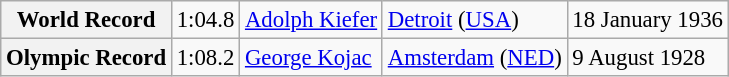<table class="wikitable" style="font-size:95%;">
<tr>
<th>World Record</th>
<td>1:04.8</td>
<td> <a href='#'>Adolph Kiefer</a></td>
<td><a href='#'>Detroit</a> (<a href='#'>USA</a>)</td>
<td>18 January 1936</td>
</tr>
<tr>
<th>Olympic Record</th>
<td>1:08.2</td>
<td> <a href='#'>George Kojac</a></td>
<td><a href='#'>Amsterdam</a> (<a href='#'>NED</a>)</td>
<td>9 August 1928</td>
</tr>
</table>
